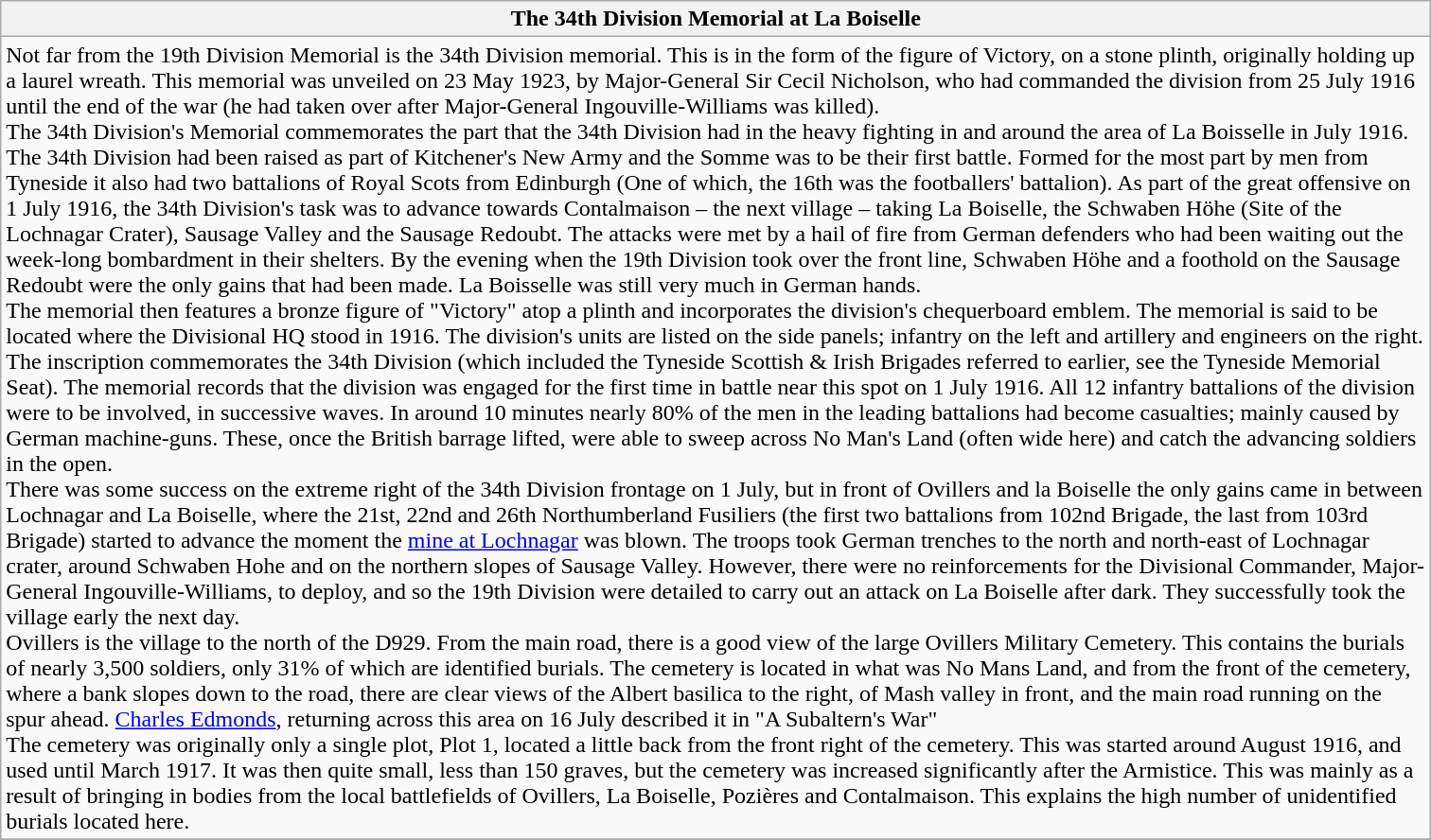<table class="wikitable sortable">
<tr>
<th scope="col" style="width:1000px;">The 34th Division Memorial at La Boiselle</th>
</tr>
<tr>
<td>Not far from the 19th Division Memorial is the 34th Division memorial. This is in the form of the figure of Victory, on a stone plinth, originally holding up a laurel wreath. This memorial was unveiled on 23 May 1923, by Major-General Sir Cecil Nicholson, who had commanded the division from 25 July 1916 until the end of the war (he had taken over after Major-General Ingouville-Williams was killed).<br>The 34th Division's Memorial commemorates the part that the 34th Division had in the heavy fighting in and around the area of La Boisselle in July 1916.  The 34th Division had been raised as part of Kitchener's New Army and the Somme was to be their first battle. Formed for the most part by men from Tyneside it also had two battalions of Royal Scots from Edinburgh (One of which, the 16th was the footballers' battalion). As part of the great offensive on 1 July 1916, the 34th Division's task was to advance towards Contalmaison – the next village – taking La Boiselle, the Schwaben Höhe (Site of the Lochnagar Crater), Sausage Valley and the Sausage Redoubt.   The attacks were met by a hail of fire from German defenders who had been waiting out the week-long bombardment in their shelters.  By the evening when the 19th Division took over the front line, Schwaben Höhe and a foothold on the Sausage Redoubt were the only gains that had been made. La Boisselle was still very much in German hands.<br>The memorial then features a bronze figure of "Victory" atop a plinth and incorporates the division's chequerboard emblem.  The memorial is said to be located where the Divisional HQ stood in 1916. The division's units are listed on the side panels; infantry on the left and artillery and engineers on the right. The inscription commemorates the 34th Division (which included the Tyneside Scottish & Irish Brigades referred to earlier, see the Tyneside Memorial Seat). The memorial records that the division was engaged for the first time in battle near this spot on 1 July 1916. All 12 infantry battalions of the division were to be involved, in successive waves. In around 10 minutes nearly 80% of the men in the leading battalions had become casualties; mainly caused by German machine-guns. These, once the British barrage lifted, were able to sweep across No Man's Land (often wide here) and catch the advancing soldiers in the open.<br>There was some success on the extreme right of the 34th Division frontage on 1 July, but in front of Ovillers and la Boiselle the only gains came in between Lochnagar and La Boiselle, where the 21st, 22nd and 26th Northumberland Fusiliers (the first two battalions from 102nd Brigade, the last from 103rd Brigade) started to advance the moment the <a href='#'>mine at Lochnagar</a> was blown.  The troops took German trenches to the north and north-east of Lochnagar crater, around Schwaben Hohe and on the northern slopes of Sausage Valley.  However, there were no reinforcements for the Divisional Commander, Major-General Ingouville-Williams, to deploy, and so the 19th Division were detailed to carry out an attack on La Boiselle after dark. They successfully took the village early the next day.<br>Ovillers is the village to the north of the D929.   From the main road, there is a good view of the large Ovillers Military Cemetery. This contains the burials of nearly 3,500 soldiers, only 31% of which are identified burials.  The cemetery is located in what was No Mans Land, and from the front of the cemetery, where a bank slopes down to the road, there are clear views of the Albert basilica to the right, of Mash valley in front, and the main road running on the spur ahead. <a href='#'>Charles Edmonds</a>, returning across this area on 16 July described it in "A Subaltern's War" <br>The cemetery was originally only a single plot, Plot 1, located a little back from the front right of the cemetery. This was started around August 1916, and used until March 1917. It was then quite small, less than 150 graves, but the cemetery was increased significantly after the Armistice. This was mainly as a result of bringing in bodies from the local battlefields of Ovillers, La Boiselle, Pozières and Contalmaison. This explains the high number of unidentified burials located here.</td>
</tr>
<tr>
</tr>
</table>
